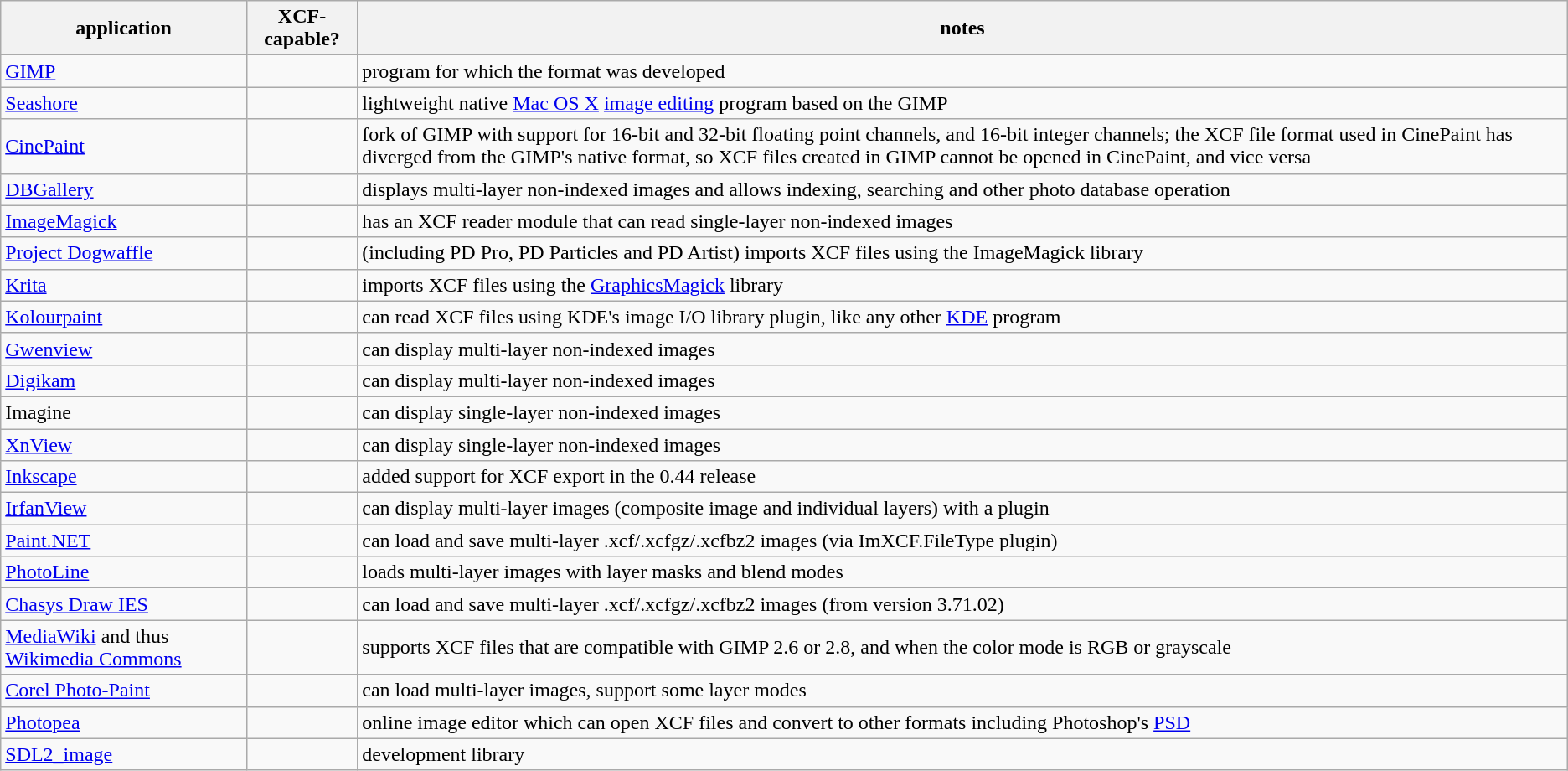<table class="wikitable">
<tr>
<th>application</th>
<th>XCF-capable?</th>
<th>notes</th>
</tr>
<tr>
<td><a href='#'>GIMP</a></td>
<td></td>
<td>program for which the format was developed</td>
</tr>
<tr>
<td><a href='#'>Seashore</a></td>
<td></td>
<td>lightweight native <a href='#'>Mac OS X</a> <a href='#'>image editing</a> program based on the GIMP</td>
</tr>
<tr>
<td><a href='#'>CinePaint</a></td>
<td></td>
<td>fork of GIMP with support for 16-bit and 32-bit floating point channels, and 16-bit integer channels; the XCF file format used in CinePaint has diverged from the GIMP's native format, so XCF files created in GIMP cannot be opened in CinePaint, and vice versa</td>
</tr>
<tr>
<td><a href='#'>DBGallery</a></td>
<td></td>
<td>displays multi-layer non-indexed images and allows indexing, searching and other photo database operation</td>
</tr>
<tr>
<td><a href='#'>ImageMagick</a></td>
<td></td>
<td>has an XCF reader module that can read single-layer non-indexed images</td>
</tr>
<tr>
<td><a href='#'>Project Dogwaffle</a></td>
<td></td>
<td>(including PD Pro, PD Particles and PD Artist) imports XCF files using the ImageMagick library</td>
</tr>
<tr>
<td><a href='#'>Krita</a></td>
<td></td>
<td>imports XCF files using the <a href='#'>GraphicsMagick</a> library</td>
</tr>
<tr>
<td><a href='#'>Kolourpaint</a></td>
<td></td>
<td>can read XCF files using KDE's image I/O library plugin, like any other <a href='#'>KDE</a> program</td>
</tr>
<tr>
<td><a href='#'>Gwenview</a></td>
<td></td>
<td>can display multi-layer non-indexed images</td>
</tr>
<tr>
<td><a href='#'>Digikam</a></td>
<td></td>
<td>can display multi-layer non-indexed images</td>
</tr>
<tr>
<td>Imagine</td>
<td></td>
<td>can display single-layer non-indexed images</td>
</tr>
<tr>
<td><a href='#'>XnView</a></td>
<td></td>
<td>can display single-layer non-indexed images</td>
</tr>
<tr>
<td><a href='#'>Inkscape</a></td>
<td></td>
<td>added support for XCF export in the 0.44 release</td>
</tr>
<tr>
<td><a href='#'>IrfanView</a></td>
<td></td>
<td>can display multi-layer images (composite image and individual layers) with a plugin</td>
</tr>
<tr>
<td><a href='#'>Paint.NET</a></td>
<td></td>
<td>can load and save multi-layer .xcf/.xcfgz/.xcfbz2 images (via ImXCF.FileType plugin)</td>
</tr>
<tr>
<td><a href='#'>PhotoLine</a></td>
<td></td>
<td>loads multi-layer images with layer masks and blend modes</td>
</tr>
<tr>
<td><a href='#'>Chasys Draw IES</a></td>
<td></td>
<td>can load and save multi-layer .xcf/.xcfgz/.xcfbz2 images (from version 3.71.02)</td>
</tr>
<tr>
<td><a href='#'>MediaWiki</a> and thus <a href='#'>Wikimedia Commons</a></td>
<td></td>
<td>supports XCF files that are compatible with GIMP 2.6 or 2.8, and when the color mode is RGB or grayscale</td>
</tr>
<tr>
<td><a href='#'>Corel Photo-Paint</a></td>
<td></td>
<td>can load multi-layer images, support some layer modes</td>
</tr>
<tr>
<td><a href='#'>Photopea</a></td>
<td></td>
<td>online image editor which can open XCF files and convert to other formats including Photoshop's <a href='#'>PSD</a></td>
</tr>
<tr>
<td><a href='#'>SDL2_image</a></td>
<td></td>
<td>development library</td>
</tr>
</table>
